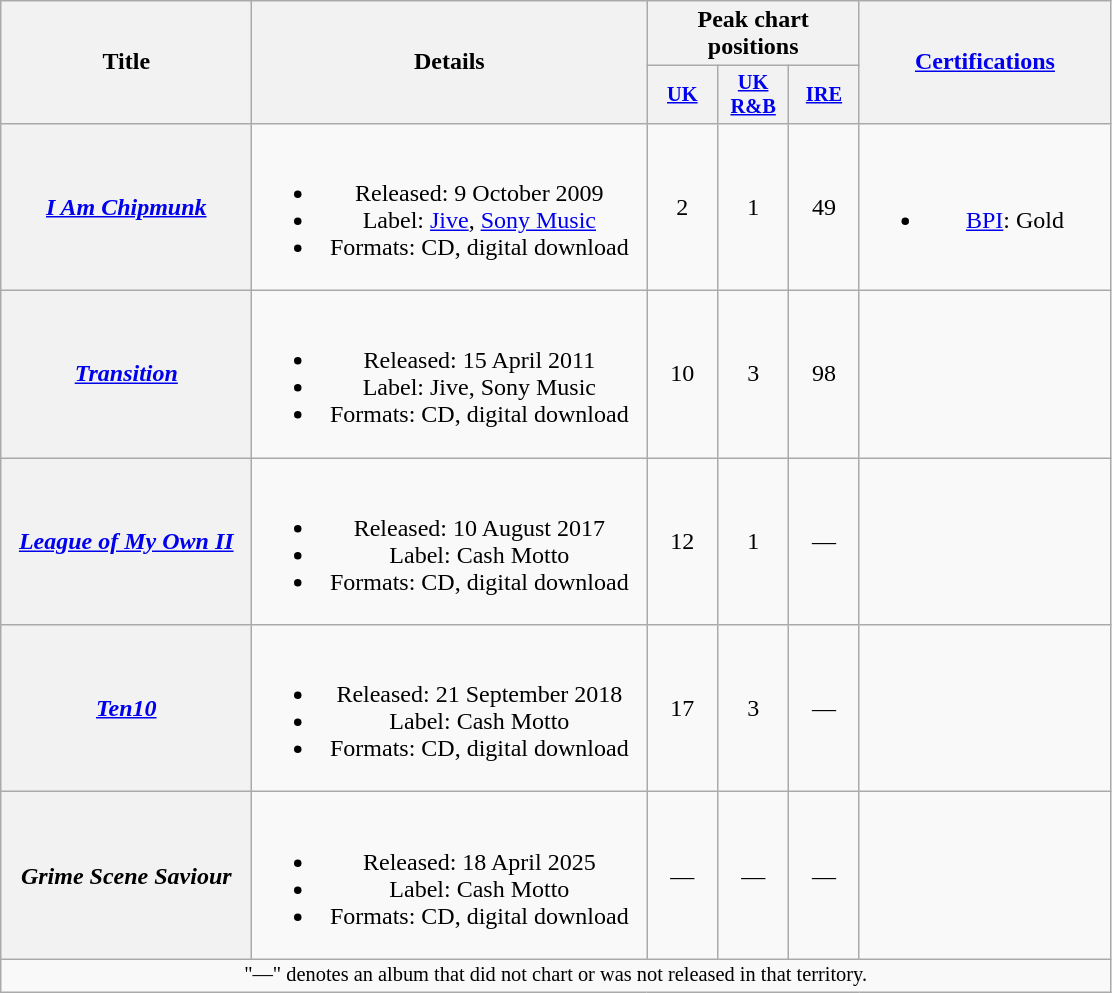<table class="wikitable plainrowheaders" style="text-align:center;">
<tr>
<th scope="col" rowspan="2" style="width:10em;">Title</th>
<th scope="col" rowspan="2" style="width:16em;">Details</th>
<th scope="col" colspan="3">Peak chart positions</th>
<th scope="col" rowspan="2" style="width:10em;"><a href='#'>Certifications</a></th>
</tr>
<tr>
<th scope="col" style="width:3em;font-size:85%;"><a href='#'>UK</a><br></th>
<th scope="col" style="width:3em;font-size:85%;"><a href='#'>UK R&B</a><br></th>
<th scope="col" style="width:3em;font-size:85%;"><a href='#'>IRE</a><br></th>
</tr>
<tr>
<th scope="row"><em><a href='#'>I Am Chipmunk</a></em></th>
<td><br><ul><li>Released: 9 October 2009</li><li>Label: <a href='#'>Jive</a>, <a href='#'>Sony Music</a></li><li>Formats: CD, digital download</li></ul></td>
<td>2</td>
<td>1</td>
<td>49</td>
<td><br><ul><li><a href='#'>BPI</a>: Gold</li></ul></td>
</tr>
<tr>
<th scope="row"><em><a href='#'>Transition</a></em></th>
<td><br><ul><li>Released: 15 April 2011</li><li>Label: Jive, Sony Music</li><li>Formats: CD, digital download</li></ul></td>
<td>10</td>
<td>3</td>
<td>98</td>
<td></td>
</tr>
<tr>
<th scope="row"><em><a href='#'>League of My Own II</a></em></th>
<td><br><ul><li>Released: 10 August 2017</li><li>Label: Cash Motto</li><li>Formats: CD, digital download</li></ul></td>
<td>12</td>
<td>1</td>
<td>—</td>
<td></td>
</tr>
<tr>
<th scope="row"><em><a href='#'>Ten10</a></em></th>
<td><br><ul><li>Released: 21 September 2018</li><li>Label: Cash Motto</li><li>Formats: CD, digital download</li></ul></td>
<td>17</td>
<td>3</td>
<td>—</td>
<td></td>
</tr>
<tr>
<th scope="row"><em>Grime Scene Saviour</em></th>
<td><br><ul><li>Released: 18 April 2025</li><li>Label: Cash Motto</li><li>Formats: CD, digital download</li></ul></td>
<td>—</td>
<td>—</td>
<td>—</td>
<td></td>
</tr>
<tr>
<td colspan="20" style="font-size:85%">"—" denotes an album that did not chart or was not released in that territory.</td>
</tr>
</table>
